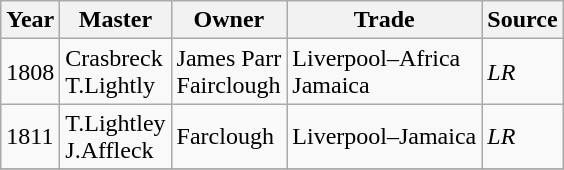<table class=" wikitable">
<tr>
<th>Year</th>
<th>Master</th>
<th>Owner</th>
<th>Trade</th>
<th>Source</th>
</tr>
<tr>
<td>1808</td>
<td>Crasbreck<br>T.Lightly</td>
<td>James Parr<br>Fairclough</td>
<td>Liverpool–Africa<br>Jamaica</td>
<td><em>LR</em></td>
</tr>
<tr>
<td>1811</td>
<td>T.Lightley<br>J.Affleck</td>
<td>Farclough</td>
<td>Liverpool–Jamaica</td>
<td><em>LR</em></td>
</tr>
<tr>
</tr>
</table>
